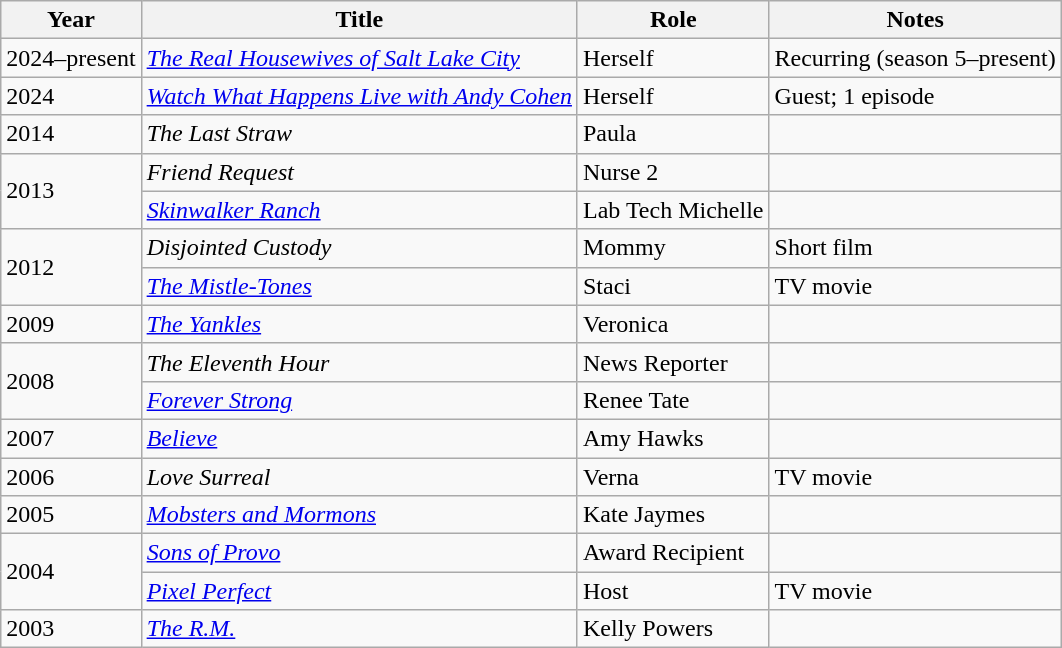<table class="wikitable">
<tr>
<th>Year</th>
<th>Title</th>
<th>Role</th>
<th scope="col" class="unsortable">Notes</th>
</tr>
<tr>
<td>2024–present</td>
<td><em><a href='#'>The Real Housewives of Salt Lake City</a></em></td>
<td>Herself</td>
<td>Recurring (season 5–present)</td>
</tr>
<tr>
<td>2024</td>
<td><em><a href='#'>Watch What Happens Live with Andy Cohen</a></em></td>
<td>Herself</td>
<td>Guest; 1 episode</td>
</tr>
<tr>
<td>2014</td>
<td><em>The Last Straw</em></td>
<td>Paula</td>
<td></td>
</tr>
<tr>
<td rowspan="2">2013</td>
<td><em>Friend Request</em></td>
<td>Nurse 2</td>
<td></td>
</tr>
<tr>
<td><em><a href='#'>Skinwalker Ranch</a></em></td>
<td>Lab Tech Michelle</td>
<td></td>
</tr>
<tr>
<td rowspan="2">2012</td>
<td><em>Disjointed Custody</em></td>
<td>Mommy</td>
<td>Short film</td>
</tr>
<tr>
<td><em><a href='#'>The Mistle-Tones</a></em></td>
<td>Staci</td>
<td>TV movie</td>
</tr>
<tr>
<td>2009</td>
<td><em><a href='#'>The Yankles</a></em></td>
<td>Veronica</td>
<td></td>
</tr>
<tr>
<td rowspan="2">2008</td>
<td><em>The Eleventh Hour</em></td>
<td>News Reporter</td>
<td></td>
</tr>
<tr>
<td><em><a href='#'>Forever Strong</a></em></td>
<td>Renee Tate</td>
<td></td>
</tr>
<tr>
<td>2007</td>
<td><em><a href='#'>Believe</a></em></td>
<td>Amy Hawks</td>
<td></td>
</tr>
<tr>
<td>2006</td>
<td><em>Love Surreal</em></td>
<td>Verna</td>
<td>TV movie</td>
</tr>
<tr>
<td>2005</td>
<td><em><a href='#'>Mobsters and Mormons</a></em></td>
<td>Kate Jaymes</td>
<td></td>
</tr>
<tr>
<td rowspan="2">2004</td>
<td><em><a href='#'>Sons of Provo</a></em></td>
<td>Award Recipient</td>
<td></td>
</tr>
<tr>
<td><em><a href='#'>Pixel Perfect</a></em></td>
<td>Host</td>
<td>TV movie</td>
</tr>
<tr>
<td>2003</td>
<td><em><a href='#'>The R.M.</a></em></td>
<td>Kelly Powers</td>
<td></td>
</tr>
</table>
